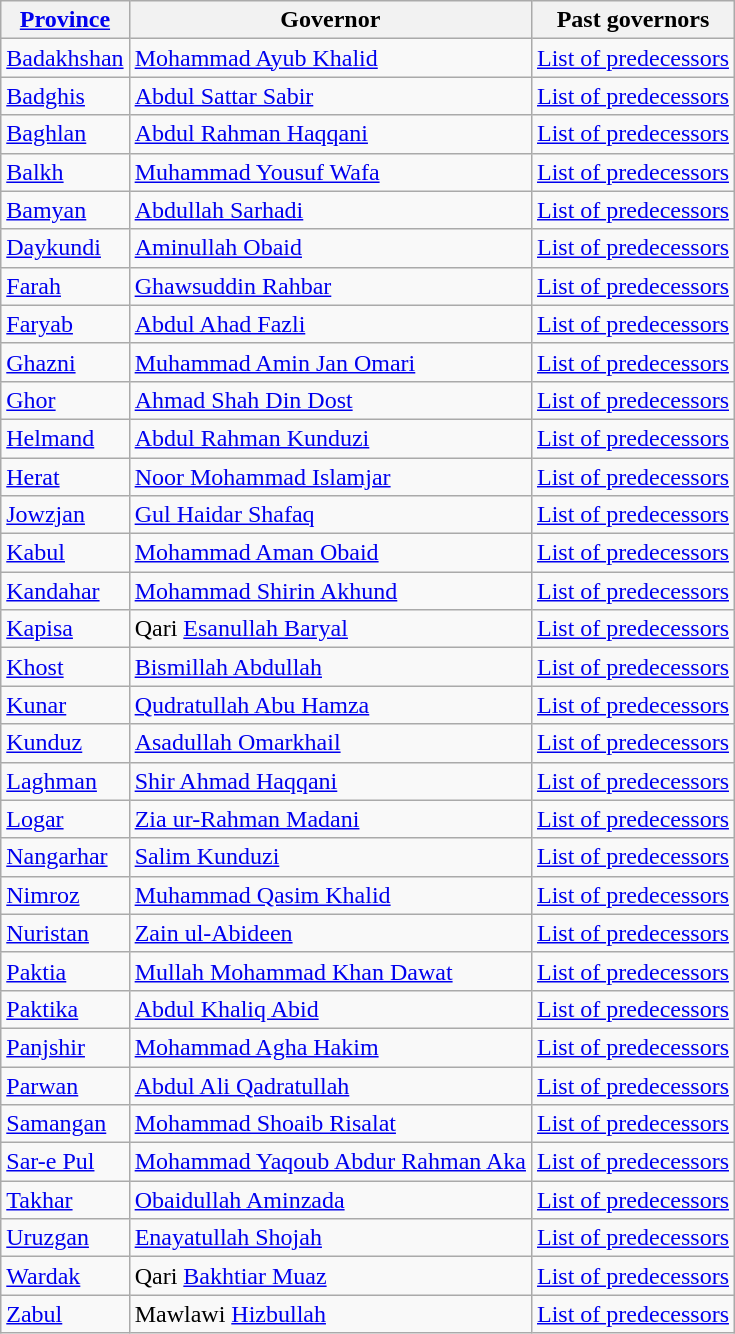<table class="wikitable">
<tr>
<th><a href='#'>Province</a></th>
<th>Governor</th>
<th>Past governors</th>
</tr>
<tr>
<td><a href='#'>Badakhshan</a></td>
<td><a href='#'>Mohammad Ayub Khalid</a></td>
<td><a href='#'>List of predecessors</a></td>
</tr>
<tr>
<td><a href='#'>Badghis</a></td>
<td><a href='#'>Abdul Sattar Sabir</a></td>
<td><a href='#'>List of predecessors</a></td>
</tr>
<tr>
<td><a href='#'>Baghlan</a></td>
<td><a href='#'>Abdul Rahman Haqqani</a></td>
<td><a href='#'>List of predecessors</a></td>
</tr>
<tr>
<td><a href='#'>Balkh</a></td>
<td><a href='#'>Muhammad Yousuf Wafa</a></td>
<td><a href='#'>List of predecessors</a></td>
</tr>
<tr>
<td><a href='#'>Bamyan</a></td>
<td><a href='#'>Abdullah Sarhadi</a></td>
<td><a href='#'>List of predecessors</a></td>
</tr>
<tr>
<td><a href='#'>Daykundi</a></td>
<td><a href='#'>Aminullah Obaid</a></td>
<td><a href='#'>List of predecessors</a></td>
</tr>
<tr>
<td><a href='#'>Farah</a></td>
<td><a href='#'>Ghawsuddin Rahbar</a></td>
<td><a href='#'>List of predecessors</a></td>
</tr>
<tr>
<td><a href='#'>Faryab</a></td>
<td><a href='#'>Abdul Ahad Fazli</a></td>
<td><a href='#'>List of predecessors</a></td>
</tr>
<tr>
<td><a href='#'>Ghazni</a></td>
<td><a href='#'>Muhammad Amin Jan Omari</a></td>
<td><a href='#'>List of predecessors</a></td>
</tr>
<tr>
<td><a href='#'>Ghor</a></td>
<td><a href='#'>Ahmad Shah Din Dost</a></td>
<td><a href='#'>List of predecessors</a></td>
</tr>
<tr>
<td><a href='#'>Helmand</a></td>
<td><a href='#'>Abdul Rahman Kunduzi</a></td>
<td><a href='#'>List of predecessors</a></td>
</tr>
<tr>
<td><a href='#'>Herat</a></td>
<td><a href='#'>Noor Mohammad Islamjar</a></td>
<td><a href='#'>List of predecessors</a></td>
</tr>
<tr>
<td><a href='#'>Jowzjan</a></td>
<td><a href='#'>Gul Haidar Shafaq</a></td>
<td><a href='#'>List of predecessors</a></td>
</tr>
<tr>
<td><a href='#'>Kabul</a></td>
<td><a href='#'>Mohammad Aman Obaid</a></td>
<td><a href='#'>List of predecessors</a></td>
</tr>
<tr>
<td><a href='#'>Kandahar</a></td>
<td><a href='#'>Mohammad Shirin Akhund</a></td>
<td><a href='#'>List of predecessors</a></td>
</tr>
<tr>
<td><a href='#'>Kapisa</a></td>
<td>Qari <a href='#'>Esanullah Baryal</a></td>
<td><a href='#'>List of predecessors</a></td>
</tr>
<tr>
<td><a href='#'>Khost</a></td>
<td><a href='#'>Bismillah Abdullah</a></td>
<td><a href='#'>List of predecessors</a></td>
</tr>
<tr>
<td><a href='#'>Kunar</a></td>
<td><a href='#'>Qudratullah Abu Hamza</a></td>
<td><a href='#'>List of predecessors</a></td>
</tr>
<tr>
<td><a href='#'>Kunduz</a></td>
<td><a href='#'>Asadullah Omarkhail</a></td>
<td><a href='#'>List of predecessors</a></td>
</tr>
<tr>
<td><a href='#'>Laghman</a></td>
<td><a href='#'>Shir Ahmad Haqqani</a></td>
<td><a href='#'>List of predecessors</a></td>
</tr>
<tr>
<td><a href='#'>Logar</a></td>
<td><a href='#'>Zia ur-Rahman Madani</a></td>
<td><a href='#'>List of predecessors</a></td>
</tr>
<tr>
<td><a href='#'>Nangarhar</a></td>
<td><a href='#'>Salim Kunduzi</a></td>
<td><a href='#'>List of predecessors</a></td>
</tr>
<tr>
<td><a href='#'>Nimroz</a></td>
<td><a href='#'>Muhammad Qasim Khalid</a></td>
<td><a href='#'>List of predecessors</a></td>
</tr>
<tr>
<td><a href='#'>Nuristan</a></td>
<td><a href='#'>Zain ul-Abideen</a></td>
<td><a href='#'>List of predecessors</a></td>
</tr>
<tr>
<td><a href='#'>Paktia</a></td>
<td><a href='#'>Mullah Mohammad Khan Dawat</a></td>
<td><a href='#'>List of predecessors</a></td>
</tr>
<tr>
<td><a href='#'>Paktika</a></td>
<td><a href='#'>Abdul Khaliq Abid</a></td>
<td><a href='#'>List of predecessors</a></td>
</tr>
<tr>
<td><a href='#'>Panjshir</a></td>
<td><a href='#'>Mohammad Agha Hakim</a></td>
<td><a href='#'>List of predecessors</a></td>
</tr>
<tr>
<td><a href='#'>Parwan</a></td>
<td><a href='#'>Abdul Ali Qadratullah</a></td>
<td><a href='#'>List of predecessors</a></td>
</tr>
<tr>
<td><a href='#'>Samangan</a></td>
<td><a href='#'>Mohammad Shoaib Risalat</a></td>
<td><a href='#'>List of predecessors</a></td>
</tr>
<tr>
<td><a href='#'>Sar-e Pul</a></td>
<td><a href='#'>Mohammad Yaqoub Abdur Rahman Aka</a></td>
<td><a href='#'>List of predecessors</a></td>
</tr>
<tr>
<td><a href='#'>Takhar</a></td>
<td><a href='#'>Obaidullah Aminzada</a></td>
<td><a href='#'>List of predecessors</a></td>
</tr>
<tr>
<td><a href='#'>Uruzgan</a></td>
<td><a href='#'>Enayatullah Shojah</a></td>
<td><a href='#'>List of predecessors</a></td>
</tr>
<tr>
<td><a href='#'>Wardak</a></td>
<td>Qari <a href='#'>Bakhtiar Muaz</a></td>
<td><a href='#'>List of predecessors</a></td>
</tr>
<tr>
<td><a href='#'>Zabul</a></td>
<td>Mawlawi <a href='#'>Hizbullah</a></td>
<td><a href='#'>List of predecessors</a></td>
</tr>
</table>
